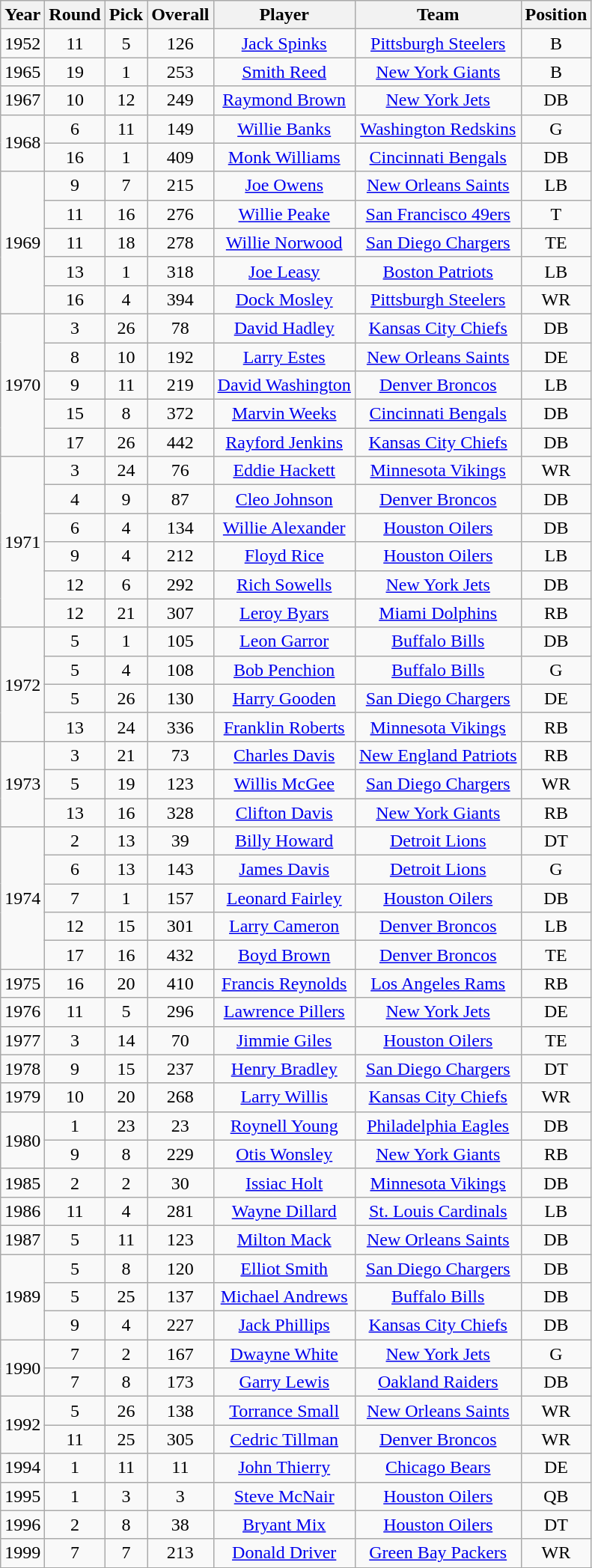<table class="wikitable sortable" style="text-align: center;">
<tr>
<th>Year</th>
<th>Round</th>
<th>Pick</th>
<th>Overall</th>
<th>Player</th>
<th>Team</th>
<th>Position</th>
</tr>
<tr>
<td>1952</td>
<td>11</td>
<td>5</td>
<td>126</td>
<td><a href='#'>Jack Spinks</a></td>
<td><a href='#'>Pittsburgh Steelers</a></td>
<td>B</td>
</tr>
<tr>
<td>1965</td>
<td>19</td>
<td>1</td>
<td>253</td>
<td><a href='#'>Smith Reed</a></td>
<td><a href='#'>New York Giants</a></td>
<td>B</td>
</tr>
<tr>
<td>1967</td>
<td>10</td>
<td>12</td>
<td>249</td>
<td><a href='#'>Raymond Brown</a></td>
<td><a href='#'>New York Jets</a></td>
<td>DB</td>
</tr>
<tr>
<td rowspan="2">1968</td>
<td>6</td>
<td>11</td>
<td>149</td>
<td><a href='#'>Willie Banks</a></td>
<td><a href='#'>Washington Redskins</a></td>
<td>G</td>
</tr>
<tr>
<td>16</td>
<td>1</td>
<td>409</td>
<td><a href='#'>Monk Williams</a></td>
<td><a href='#'>Cincinnati Bengals</a></td>
<td>DB</td>
</tr>
<tr>
<td rowspan="5">1969</td>
<td>9</td>
<td>7</td>
<td>215</td>
<td><a href='#'>Joe Owens</a></td>
<td><a href='#'>New Orleans Saints</a></td>
<td>LB</td>
</tr>
<tr>
<td>11</td>
<td>16</td>
<td>276</td>
<td><a href='#'>Willie Peake</a></td>
<td><a href='#'>San Francisco 49ers</a></td>
<td>T</td>
</tr>
<tr>
<td>11</td>
<td>18</td>
<td>278</td>
<td><a href='#'>Willie Norwood</a></td>
<td><a href='#'>San Diego Chargers</a></td>
<td>TE</td>
</tr>
<tr>
<td>13</td>
<td>1</td>
<td>318</td>
<td><a href='#'>Joe Leasy</a></td>
<td><a href='#'>Boston Patriots</a></td>
<td>LB</td>
</tr>
<tr>
<td>16</td>
<td>4</td>
<td>394</td>
<td><a href='#'>Dock Mosley</a></td>
<td><a href='#'>Pittsburgh Steelers</a></td>
<td>WR</td>
</tr>
<tr>
<td rowspan="5">1970</td>
<td>3</td>
<td>26</td>
<td>78</td>
<td><a href='#'>David Hadley</a></td>
<td><a href='#'>Kansas City Chiefs</a></td>
<td>DB</td>
</tr>
<tr>
<td>8</td>
<td>10</td>
<td>192</td>
<td><a href='#'>Larry Estes</a></td>
<td><a href='#'>New Orleans Saints</a></td>
<td>DE</td>
</tr>
<tr>
<td>9</td>
<td>11</td>
<td>219</td>
<td><a href='#'>David Washington</a></td>
<td><a href='#'>Denver Broncos</a></td>
<td>LB</td>
</tr>
<tr>
<td>15</td>
<td>8</td>
<td>372</td>
<td><a href='#'>Marvin Weeks</a></td>
<td><a href='#'>Cincinnati Bengals</a></td>
<td>DB</td>
</tr>
<tr>
<td>17</td>
<td>26</td>
<td>442</td>
<td><a href='#'>Rayford Jenkins</a></td>
<td><a href='#'>Kansas City Chiefs</a></td>
<td>DB</td>
</tr>
<tr>
<td rowspan="6">1971</td>
<td>3</td>
<td>24</td>
<td>76</td>
<td><a href='#'>Eddie Hackett</a></td>
<td><a href='#'>Minnesota Vikings</a></td>
<td>WR</td>
</tr>
<tr>
<td>4</td>
<td>9</td>
<td>87</td>
<td><a href='#'>Cleo Johnson</a></td>
<td><a href='#'>Denver Broncos</a></td>
<td>DB</td>
</tr>
<tr>
<td>6</td>
<td>4</td>
<td>134</td>
<td><a href='#'>Willie Alexander</a></td>
<td><a href='#'>Houston Oilers</a></td>
<td>DB</td>
</tr>
<tr>
<td>9</td>
<td>4</td>
<td>212</td>
<td><a href='#'>Floyd Rice</a></td>
<td><a href='#'>Houston Oilers</a></td>
<td>LB</td>
</tr>
<tr>
<td>12</td>
<td>6</td>
<td>292</td>
<td><a href='#'>Rich Sowells</a></td>
<td><a href='#'>New York Jets</a></td>
<td>DB</td>
</tr>
<tr>
<td>12</td>
<td>21</td>
<td>307</td>
<td><a href='#'>Leroy Byars</a></td>
<td><a href='#'>Miami Dolphins</a></td>
<td>RB</td>
</tr>
<tr>
<td rowspan="4">1972</td>
<td>5</td>
<td>1</td>
<td>105</td>
<td><a href='#'>Leon Garror</a></td>
<td><a href='#'>Buffalo Bills</a></td>
<td>DB</td>
</tr>
<tr>
<td>5</td>
<td>4</td>
<td>108</td>
<td><a href='#'>Bob Penchion</a></td>
<td><a href='#'>Buffalo Bills</a></td>
<td>G</td>
</tr>
<tr>
<td>5</td>
<td>26</td>
<td>130</td>
<td><a href='#'>Harry Gooden</a></td>
<td><a href='#'>San Diego Chargers</a></td>
<td>DE</td>
</tr>
<tr>
<td>13</td>
<td>24</td>
<td>336</td>
<td><a href='#'>Franklin Roberts</a></td>
<td><a href='#'>Minnesota Vikings</a></td>
<td>RB</td>
</tr>
<tr>
<td rowspan="3">1973</td>
<td>3</td>
<td>21</td>
<td>73</td>
<td><a href='#'>Charles Davis</a></td>
<td><a href='#'>New England Patriots</a></td>
<td>RB</td>
</tr>
<tr>
<td>5</td>
<td>19</td>
<td>123</td>
<td><a href='#'>Willis McGee</a></td>
<td><a href='#'>San Diego Chargers</a></td>
<td>WR</td>
</tr>
<tr>
<td>13</td>
<td>16</td>
<td>328</td>
<td><a href='#'>Clifton Davis</a></td>
<td><a href='#'>New York Giants</a></td>
<td>RB</td>
</tr>
<tr>
<td rowspan="5">1974</td>
<td>2</td>
<td>13</td>
<td>39</td>
<td><a href='#'>Billy Howard</a></td>
<td><a href='#'>Detroit Lions</a></td>
<td>DT</td>
</tr>
<tr>
<td>6</td>
<td>13</td>
<td>143</td>
<td><a href='#'>James Davis</a></td>
<td><a href='#'>Detroit Lions</a></td>
<td>G</td>
</tr>
<tr>
<td>7</td>
<td>1</td>
<td>157</td>
<td><a href='#'>Leonard Fairley</a></td>
<td><a href='#'>Houston Oilers</a></td>
<td>DB</td>
</tr>
<tr>
<td>12</td>
<td>15</td>
<td>301</td>
<td><a href='#'>Larry Cameron</a></td>
<td><a href='#'>Denver Broncos</a></td>
<td>LB</td>
</tr>
<tr>
<td>17</td>
<td>16</td>
<td>432</td>
<td><a href='#'>Boyd Brown</a></td>
<td><a href='#'>Denver Broncos</a></td>
<td>TE</td>
</tr>
<tr>
<td>1975</td>
<td>16</td>
<td>20</td>
<td>410</td>
<td><a href='#'>Francis Reynolds</a></td>
<td><a href='#'>Los Angeles Rams</a></td>
<td>RB</td>
</tr>
<tr>
<td>1976</td>
<td>11</td>
<td>5</td>
<td>296</td>
<td><a href='#'>Lawrence Pillers</a></td>
<td><a href='#'>New York Jets</a></td>
<td>DE</td>
</tr>
<tr>
<td>1977</td>
<td>3</td>
<td>14</td>
<td>70</td>
<td><a href='#'>Jimmie Giles</a></td>
<td><a href='#'>Houston Oilers</a></td>
<td>TE</td>
</tr>
<tr>
<td>1978</td>
<td>9</td>
<td>15</td>
<td>237</td>
<td><a href='#'>Henry Bradley</a></td>
<td><a href='#'>San Diego Chargers</a></td>
<td>DT</td>
</tr>
<tr>
<td>1979</td>
<td>10</td>
<td>20</td>
<td>268</td>
<td><a href='#'>Larry Willis</a></td>
<td><a href='#'>Kansas City Chiefs</a></td>
<td>WR</td>
</tr>
<tr>
<td rowspan="2">1980</td>
<td>1</td>
<td>23</td>
<td>23</td>
<td><a href='#'>Roynell Young</a></td>
<td><a href='#'>Philadelphia Eagles</a></td>
<td>DB</td>
</tr>
<tr>
<td>9</td>
<td>8</td>
<td>229</td>
<td><a href='#'>Otis Wonsley</a></td>
<td><a href='#'>New York Giants</a></td>
<td>RB</td>
</tr>
<tr>
<td>1985</td>
<td>2</td>
<td>2</td>
<td>30</td>
<td><a href='#'>Issiac Holt</a></td>
<td><a href='#'>Minnesota Vikings</a></td>
<td>DB</td>
</tr>
<tr>
<td>1986</td>
<td>11</td>
<td>4</td>
<td>281</td>
<td><a href='#'>Wayne Dillard</a></td>
<td><a href='#'>St. Louis Cardinals</a></td>
<td>LB</td>
</tr>
<tr>
<td>1987</td>
<td>5</td>
<td>11</td>
<td>123</td>
<td><a href='#'>Milton Mack</a></td>
<td><a href='#'>New Orleans Saints</a></td>
<td>DB</td>
</tr>
<tr>
<td rowspan="3">1989</td>
<td>5</td>
<td>8</td>
<td>120</td>
<td><a href='#'>Elliot Smith</a></td>
<td><a href='#'>San Diego Chargers</a></td>
<td>DB</td>
</tr>
<tr>
<td>5</td>
<td>25</td>
<td>137</td>
<td><a href='#'>Michael Andrews</a></td>
<td><a href='#'>Buffalo Bills</a></td>
<td>DB</td>
</tr>
<tr>
<td>9</td>
<td>4</td>
<td>227</td>
<td><a href='#'>Jack Phillips</a></td>
<td><a href='#'>Kansas City Chiefs</a></td>
<td>DB</td>
</tr>
<tr>
<td rowspan="2">1990</td>
<td>7</td>
<td>2</td>
<td>167</td>
<td><a href='#'>Dwayne White</a></td>
<td><a href='#'>New York Jets</a></td>
<td>G</td>
</tr>
<tr>
<td>7</td>
<td>8</td>
<td>173</td>
<td><a href='#'>Garry Lewis</a></td>
<td><a href='#'>Oakland Raiders</a></td>
<td>DB</td>
</tr>
<tr>
<td rowspan="2">1992</td>
<td>5</td>
<td>26</td>
<td>138</td>
<td><a href='#'>Torrance Small</a></td>
<td><a href='#'>New Orleans Saints</a></td>
<td>WR</td>
</tr>
<tr>
<td>11</td>
<td>25</td>
<td>305</td>
<td><a href='#'>Cedric Tillman</a></td>
<td><a href='#'>Denver Broncos</a></td>
<td>WR</td>
</tr>
<tr>
<td>1994</td>
<td>1</td>
<td>11</td>
<td>11</td>
<td><a href='#'>John Thierry</a></td>
<td><a href='#'>Chicago Bears</a></td>
<td>DE</td>
</tr>
<tr>
<td>1995</td>
<td>1</td>
<td>3</td>
<td>3</td>
<td><a href='#'>Steve McNair</a></td>
<td><a href='#'>Houston Oilers</a></td>
<td>QB</td>
</tr>
<tr>
<td>1996</td>
<td>2</td>
<td>8</td>
<td>38</td>
<td><a href='#'>Bryant Mix</a></td>
<td><a href='#'>Houston Oilers</a></td>
<td>DT</td>
</tr>
<tr>
<td>1999</td>
<td>7</td>
<td>7</td>
<td>213</td>
<td><a href='#'>Donald Driver</a></td>
<td><a href='#'>Green Bay Packers</a></td>
<td>WR</td>
</tr>
<tr>
</tr>
</table>
